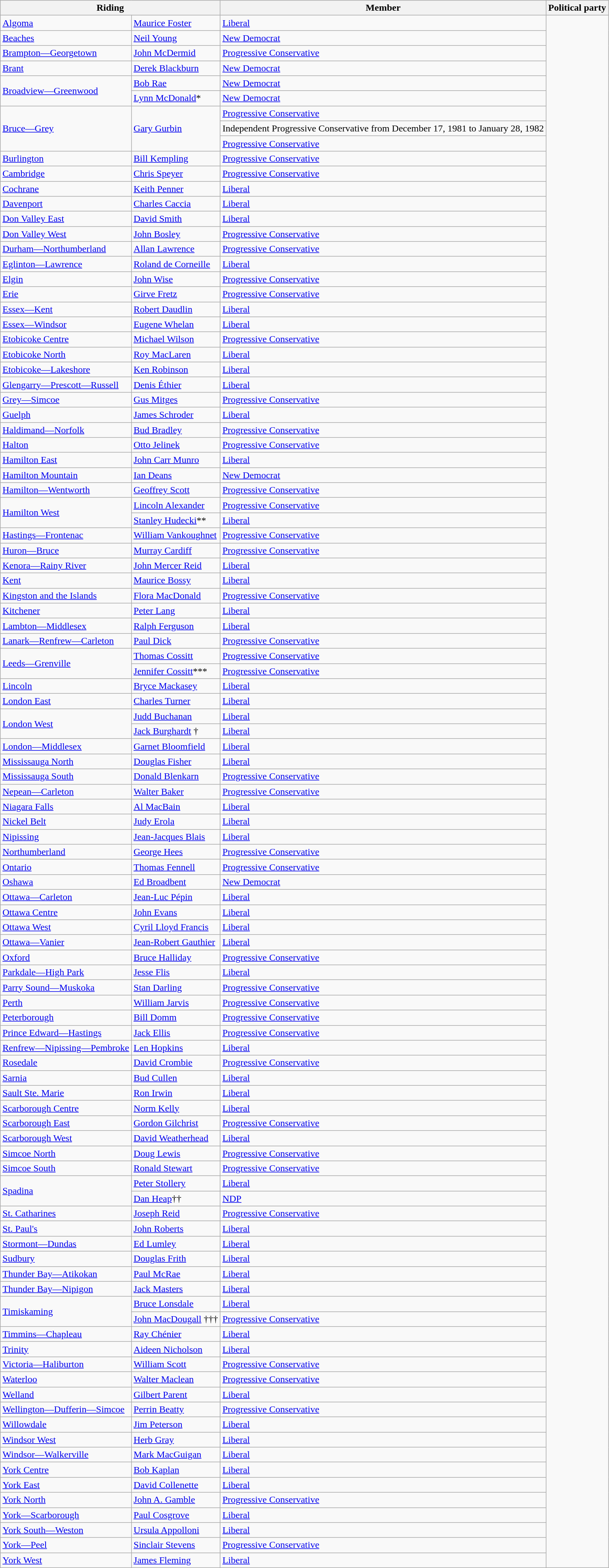<table class="wikitable">
<tr>
<th colspan="2">Riding</th>
<th>Member</th>
<th>Political party</th>
</tr>
<tr>
<td><a href='#'>Algoma</a></td>
<td><a href='#'>Maurice Foster</a></td>
<td><a href='#'>Liberal</a></td>
</tr>
<tr>
<td><a href='#'>Beaches</a></td>
<td><a href='#'>Neil Young</a></td>
<td><a href='#'>New Democrat</a></td>
</tr>
<tr>
<td><a href='#'>Brampton—Georgetown</a></td>
<td><a href='#'>John McDermid</a></td>
<td><a href='#'>Progressive Conservative</a></td>
</tr>
<tr>
<td><a href='#'>Brant</a></td>
<td><a href='#'>Derek Blackburn</a></td>
<td><a href='#'>New Democrat</a></td>
</tr>
<tr>
<td rowspan="2"><a href='#'>Broadview—Greenwood</a></td>
<td><a href='#'>Bob Rae</a></td>
<td><a href='#'>New Democrat</a></td>
</tr>
<tr>
<td><a href='#'>Lynn McDonald</a>*</td>
<td><a href='#'>New Democrat</a></td>
</tr>
<tr>
<td rowspan="3"><a href='#'>Bruce—Grey</a></td>
<td rowspan="3"><a href='#'>Gary Gurbin</a></td>
<td><a href='#'>Progressive Conservative</a></td>
</tr>
<tr>
<td>Independent Progressive Conservative from December 17, 1981 to January 28, 1982</td>
</tr>
<tr>
<td><a href='#'>Progressive Conservative</a></td>
</tr>
<tr>
<td><a href='#'>Burlington</a></td>
<td><a href='#'>Bill Kempling</a></td>
<td><a href='#'>Progressive Conservative</a></td>
</tr>
<tr>
<td><a href='#'>Cambridge</a></td>
<td><a href='#'>Chris Speyer</a></td>
<td><a href='#'>Progressive Conservative</a></td>
</tr>
<tr>
<td><a href='#'>Cochrane</a></td>
<td><a href='#'>Keith Penner</a></td>
<td><a href='#'>Liberal</a></td>
</tr>
<tr>
<td><a href='#'>Davenport</a></td>
<td><a href='#'>Charles Caccia</a></td>
<td><a href='#'>Liberal</a></td>
</tr>
<tr>
<td><a href='#'>Don Valley East</a></td>
<td><a href='#'>David Smith</a></td>
<td><a href='#'>Liberal</a></td>
</tr>
<tr>
<td><a href='#'>Don Valley West</a></td>
<td><a href='#'>John Bosley</a></td>
<td><a href='#'>Progressive Conservative</a></td>
</tr>
<tr>
<td><a href='#'>Durham—Northumberland</a></td>
<td><a href='#'>Allan Lawrence</a></td>
<td><a href='#'>Progressive Conservative</a></td>
</tr>
<tr>
<td><a href='#'>Eglinton—Lawrence</a></td>
<td><a href='#'>Roland de Corneille</a></td>
<td><a href='#'>Liberal</a></td>
</tr>
<tr>
<td><a href='#'>Elgin</a></td>
<td><a href='#'>John Wise</a></td>
<td><a href='#'>Progressive Conservative</a></td>
</tr>
<tr>
<td><a href='#'>Erie</a></td>
<td><a href='#'>Girve Fretz</a></td>
<td><a href='#'>Progressive Conservative</a></td>
</tr>
<tr>
<td><a href='#'>Essex—Kent</a></td>
<td><a href='#'>Robert Daudlin</a></td>
<td><a href='#'>Liberal</a></td>
</tr>
<tr>
<td><a href='#'>Essex—Windsor</a></td>
<td><a href='#'>Eugene Whelan</a></td>
<td><a href='#'>Liberal</a></td>
</tr>
<tr>
<td><a href='#'>Etobicoke Centre</a></td>
<td><a href='#'>Michael Wilson</a></td>
<td><a href='#'>Progressive Conservative</a></td>
</tr>
<tr>
<td><a href='#'>Etobicoke North</a></td>
<td><a href='#'>Roy MacLaren</a></td>
<td><a href='#'>Liberal</a></td>
</tr>
<tr>
<td><a href='#'>Etobicoke—Lakeshore</a></td>
<td><a href='#'>Ken Robinson</a></td>
<td><a href='#'>Liberal</a></td>
</tr>
<tr>
<td><a href='#'>Glengarry—Prescott—Russell</a></td>
<td><a href='#'>Denis Éthier</a></td>
<td><a href='#'>Liberal</a></td>
</tr>
<tr>
<td><a href='#'>Grey—Simcoe</a></td>
<td><a href='#'>Gus Mitges</a></td>
<td><a href='#'>Progressive Conservative</a></td>
</tr>
<tr>
<td><a href='#'>Guelph</a></td>
<td><a href='#'>James Schroder</a></td>
<td><a href='#'>Liberal</a></td>
</tr>
<tr>
<td><a href='#'>Haldimand—Norfolk</a></td>
<td><a href='#'>Bud Bradley</a></td>
<td><a href='#'>Progressive Conservative</a></td>
</tr>
<tr>
<td><a href='#'>Halton</a></td>
<td><a href='#'>Otto Jelinek</a></td>
<td><a href='#'>Progressive Conservative</a></td>
</tr>
<tr>
<td><a href='#'>Hamilton East</a></td>
<td><a href='#'>John Carr Munro</a></td>
<td><a href='#'>Liberal</a></td>
</tr>
<tr>
<td><a href='#'>Hamilton Mountain</a></td>
<td><a href='#'>Ian Deans</a></td>
<td><a href='#'>New Democrat</a></td>
</tr>
<tr>
<td><a href='#'>Hamilton—Wentworth</a></td>
<td><a href='#'>Geoffrey Scott</a></td>
<td><a href='#'>Progressive Conservative</a></td>
</tr>
<tr>
<td rowspan="2"><a href='#'>Hamilton West</a></td>
<td><a href='#'>Lincoln Alexander</a></td>
<td><a href='#'>Progressive Conservative</a></td>
</tr>
<tr>
<td><a href='#'>Stanley Hudecki</a>**</td>
<td><a href='#'>Liberal</a></td>
</tr>
<tr>
<td><a href='#'>Hastings—Frontenac</a></td>
<td><a href='#'>William Vankoughnet</a></td>
<td><a href='#'>Progressive Conservative</a></td>
</tr>
<tr>
<td><a href='#'>Huron—Bruce</a></td>
<td><a href='#'>Murray Cardiff</a></td>
<td><a href='#'>Progressive Conservative</a></td>
</tr>
<tr>
<td><a href='#'>Kenora—Rainy River</a></td>
<td><a href='#'>John Mercer Reid</a></td>
<td><a href='#'>Liberal</a></td>
</tr>
<tr>
<td><a href='#'>Kent</a></td>
<td><a href='#'>Maurice Bossy</a></td>
<td><a href='#'>Liberal</a></td>
</tr>
<tr>
<td><a href='#'>Kingston and the Islands</a></td>
<td><a href='#'>Flora MacDonald</a></td>
<td><a href='#'>Progressive Conservative</a></td>
</tr>
<tr>
<td><a href='#'>Kitchener</a></td>
<td><a href='#'>Peter Lang</a></td>
<td><a href='#'>Liberal</a></td>
</tr>
<tr>
<td><a href='#'>Lambton—Middlesex</a></td>
<td><a href='#'>Ralph Ferguson</a></td>
<td><a href='#'>Liberal</a></td>
</tr>
<tr>
<td><a href='#'>Lanark—Renfrew—Carleton</a></td>
<td><a href='#'>Paul Dick</a></td>
<td><a href='#'>Progressive Conservative</a></td>
</tr>
<tr>
<td rowspan="2"><a href='#'>Leeds—Grenville</a></td>
<td><a href='#'>Thomas Cossitt</a></td>
<td><a href='#'>Progressive Conservative</a></td>
</tr>
<tr>
<td><a href='#'>Jennifer Cossitt</a>***</td>
<td><a href='#'>Progressive Conservative</a></td>
</tr>
<tr>
<td><a href='#'>Lincoln</a></td>
<td><a href='#'>Bryce Mackasey</a></td>
<td><a href='#'>Liberal</a></td>
</tr>
<tr>
<td><a href='#'>London East</a></td>
<td><a href='#'>Charles Turner</a></td>
<td><a href='#'>Liberal</a></td>
</tr>
<tr>
<td rowspan="2"><a href='#'>London West</a></td>
<td><a href='#'>Judd Buchanan</a></td>
<td><a href='#'>Liberal</a></td>
</tr>
<tr>
<td><a href='#'>Jack Burghardt</a> †</td>
<td><a href='#'>Liberal</a></td>
</tr>
<tr>
<td><a href='#'>London—Middlesex</a></td>
<td><a href='#'>Garnet Bloomfield</a></td>
<td><a href='#'>Liberal</a></td>
</tr>
<tr>
<td><a href='#'>Mississauga North</a></td>
<td><a href='#'>Douglas Fisher</a></td>
<td><a href='#'>Liberal</a></td>
</tr>
<tr>
<td><a href='#'>Mississauga South</a></td>
<td><a href='#'>Donald Blenkarn</a></td>
<td><a href='#'>Progressive Conservative</a></td>
</tr>
<tr>
<td><a href='#'>Nepean—Carleton</a></td>
<td><a href='#'>Walter Baker</a></td>
<td><a href='#'>Progressive Conservative</a></td>
</tr>
<tr>
<td><a href='#'>Niagara Falls</a></td>
<td><a href='#'>Al MacBain</a></td>
<td><a href='#'>Liberal</a></td>
</tr>
<tr>
<td><a href='#'>Nickel Belt</a></td>
<td><a href='#'>Judy Erola</a></td>
<td><a href='#'>Liberal</a></td>
</tr>
<tr>
<td><a href='#'>Nipissing</a></td>
<td><a href='#'>Jean-Jacques Blais</a></td>
<td><a href='#'>Liberal</a></td>
</tr>
<tr>
<td><a href='#'>Northumberland</a></td>
<td><a href='#'>George Hees</a></td>
<td><a href='#'>Progressive Conservative</a></td>
</tr>
<tr>
<td><a href='#'>Ontario</a></td>
<td><a href='#'>Thomas Fennell</a></td>
<td><a href='#'>Progressive Conservative</a></td>
</tr>
<tr>
<td><a href='#'>Oshawa</a></td>
<td><a href='#'>Ed Broadbent</a></td>
<td><a href='#'>New Democrat</a></td>
</tr>
<tr>
<td><a href='#'>Ottawa—Carleton</a></td>
<td><a href='#'>Jean-Luc Pépin</a></td>
<td><a href='#'>Liberal</a></td>
</tr>
<tr>
<td><a href='#'>Ottawa Centre</a></td>
<td><a href='#'>John Evans</a></td>
<td><a href='#'>Liberal</a></td>
</tr>
<tr>
<td><a href='#'>Ottawa West</a></td>
<td><a href='#'>Cyril Lloyd Francis</a></td>
<td><a href='#'>Liberal</a></td>
</tr>
<tr>
<td><a href='#'>Ottawa—Vanier</a></td>
<td><a href='#'>Jean-Robert Gauthier</a></td>
<td><a href='#'>Liberal</a></td>
</tr>
<tr>
<td><a href='#'>Oxford</a></td>
<td><a href='#'>Bruce Halliday</a></td>
<td><a href='#'>Progressive Conservative</a></td>
</tr>
<tr>
<td><a href='#'>Parkdale—High Park</a></td>
<td><a href='#'>Jesse Flis</a></td>
<td><a href='#'>Liberal</a></td>
</tr>
<tr>
<td><a href='#'>Parry Sound—Muskoka</a></td>
<td><a href='#'>Stan Darling</a></td>
<td><a href='#'>Progressive Conservative</a></td>
</tr>
<tr>
<td><a href='#'>Perth</a></td>
<td><a href='#'>William Jarvis</a></td>
<td><a href='#'>Progressive Conservative</a></td>
</tr>
<tr>
<td><a href='#'>Peterborough</a></td>
<td><a href='#'>Bill Domm</a></td>
<td><a href='#'>Progressive Conservative</a></td>
</tr>
<tr>
<td><a href='#'>Prince Edward—Hastings</a></td>
<td><a href='#'>Jack Ellis</a></td>
<td><a href='#'>Progressive Conservative</a></td>
</tr>
<tr>
<td><a href='#'>Renfrew—Nipissing—Pembroke</a></td>
<td><a href='#'>Len Hopkins</a></td>
<td><a href='#'>Liberal</a></td>
</tr>
<tr>
<td><a href='#'>Rosedale</a></td>
<td><a href='#'>David Crombie</a></td>
<td><a href='#'>Progressive Conservative</a></td>
</tr>
<tr>
<td><a href='#'>Sarnia</a></td>
<td><a href='#'>Bud Cullen</a></td>
<td><a href='#'>Liberal</a></td>
</tr>
<tr>
<td><a href='#'>Sault Ste. Marie</a></td>
<td><a href='#'>Ron Irwin</a></td>
<td><a href='#'>Liberal</a></td>
</tr>
<tr>
<td><a href='#'>Scarborough Centre</a></td>
<td><a href='#'>Norm Kelly</a></td>
<td><a href='#'>Liberal</a></td>
</tr>
<tr>
<td><a href='#'>Scarborough East</a></td>
<td><a href='#'>Gordon Gilchrist</a></td>
<td><a href='#'>Progressive Conservative</a></td>
</tr>
<tr>
<td><a href='#'>Scarborough West</a></td>
<td><a href='#'>David Weatherhead</a></td>
<td><a href='#'>Liberal</a></td>
</tr>
<tr>
<td><a href='#'>Simcoe North</a></td>
<td><a href='#'>Doug Lewis</a></td>
<td><a href='#'>Progressive Conservative</a></td>
</tr>
<tr>
<td><a href='#'>Simcoe South</a></td>
<td><a href='#'>Ronald Stewart</a></td>
<td><a href='#'>Progressive Conservative</a></td>
</tr>
<tr>
<td rowspan="2"><a href='#'>Spadina</a></td>
<td><a href='#'>Peter Stollery</a></td>
<td><a href='#'>Liberal</a></td>
</tr>
<tr>
<td><a href='#'>Dan Heap</a>††</td>
<td><a href='#'>NDP</a></td>
</tr>
<tr>
<td><a href='#'>St. Catharines</a></td>
<td><a href='#'>Joseph Reid</a></td>
<td><a href='#'>Progressive Conservative</a></td>
</tr>
<tr>
<td><a href='#'>St. Paul's</a></td>
<td><a href='#'>John Roberts</a></td>
<td><a href='#'>Liberal</a></td>
</tr>
<tr>
<td><a href='#'>Stormont—Dundas</a></td>
<td><a href='#'>Ed Lumley</a></td>
<td><a href='#'>Liberal</a></td>
</tr>
<tr>
<td><a href='#'>Sudbury</a></td>
<td><a href='#'>Douglas Frith</a></td>
<td><a href='#'>Liberal</a></td>
</tr>
<tr>
<td><a href='#'>Thunder Bay—Atikokan</a></td>
<td><a href='#'>Paul McRae</a></td>
<td><a href='#'>Liberal</a></td>
</tr>
<tr>
<td><a href='#'>Thunder Bay—Nipigon</a></td>
<td><a href='#'>Jack Masters</a></td>
<td><a href='#'>Liberal</a></td>
</tr>
<tr>
<td rowspan="2"><a href='#'>Timiskaming</a></td>
<td><a href='#'>Bruce Lonsdale</a></td>
<td><a href='#'>Liberal</a></td>
</tr>
<tr>
<td><a href='#'>John MacDougall</a> †††</td>
<td><a href='#'>Progressive Conservative</a></td>
</tr>
<tr>
<td><a href='#'>Timmins—Chapleau</a></td>
<td><a href='#'>Ray Chénier</a></td>
<td><a href='#'>Liberal</a></td>
</tr>
<tr>
<td><a href='#'>Trinity</a></td>
<td><a href='#'>Aideen Nicholson</a></td>
<td><a href='#'>Liberal</a></td>
</tr>
<tr>
<td><a href='#'>Victoria—Haliburton</a></td>
<td><a href='#'>William Scott</a></td>
<td><a href='#'>Progressive Conservative</a></td>
</tr>
<tr>
<td><a href='#'>Waterloo</a></td>
<td><a href='#'>Walter Maclean</a></td>
<td><a href='#'>Progressive Conservative</a></td>
</tr>
<tr>
<td><a href='#'>Welland</a></td>
<td><a href='#'>Gilbert Parent</a></td>
<td><a href='#'>Liberal</a></td>
</tr>
<tr>
<td><a href='#'>Wellington—Dufferin—Simcoe</a></td>
<td><a href='#'>Perrin Beatty</a></td>
<td><a href='#'>Progressive Conservative</a></td>
</tr>
<tr>
<td><a href='#'>Willowdale</a></td>
<td><a href='#'>Jim Peterson</a></td>
<td><a href='#'>Liberal</a></td>
</tr>
<tr>
<td><a href='#'>Windsor West</a></td>
<td><a href='#'>Herb Gray</a></td>
<td><a href='#'>Liberal</a></td>
</tr>
<tr>
<td><a href='#'>Windsor—Walkerville</a></td>
<td><a href='#'>Mark MacGuigan</a></td>
<td><a href='#'>Liberal</a></td>
</tr>
<tr>
<td><a href='#'>York Centre</a></td>
<td><a href='#'>Bob Kaplan</a></td>
<td><a href='#'>Liberal</a></td>
</tr>
<tr>
<td><a href='#'>York East</a></td>
<td><a href='#'>David Collenette</a></td>
<td><a href='#'>Liberal</a></td>
</tr>
<tr>
<td><a href='#'>York North</a></td>
<td><a href='#'>John A. Gamble</a></td>
<td><a href='#'>Progressive Conservative</a></td>
</tr>
<tr>
<td><a href='#'>York—Scarborough</a></td>
<td><a href='#'>Paul Cosgrove</a></td>
<td><a href='#'>Liberal</a></td>
</tr>
<tr>
<td><a href='#'>York South—Weston</a></td>
<td><a href='#'>Ursula Appolloni</a></td>
<td><a href='#'>Liberal</a></td>
</tr>
<tr>
<td><a href='#'>York—Peel</a></td>
<td><a href='#'>Sinclair Stevens</a></td>
<td><a href='#'>Progressive Conservative</a></td>
</tr>
<tr>
<td><a href='#'>York West</a></td>
<td><a href='#'>James Fleming</a></td>
<td><a href='#'>Liberal</a></td>
</tr>
</table>
